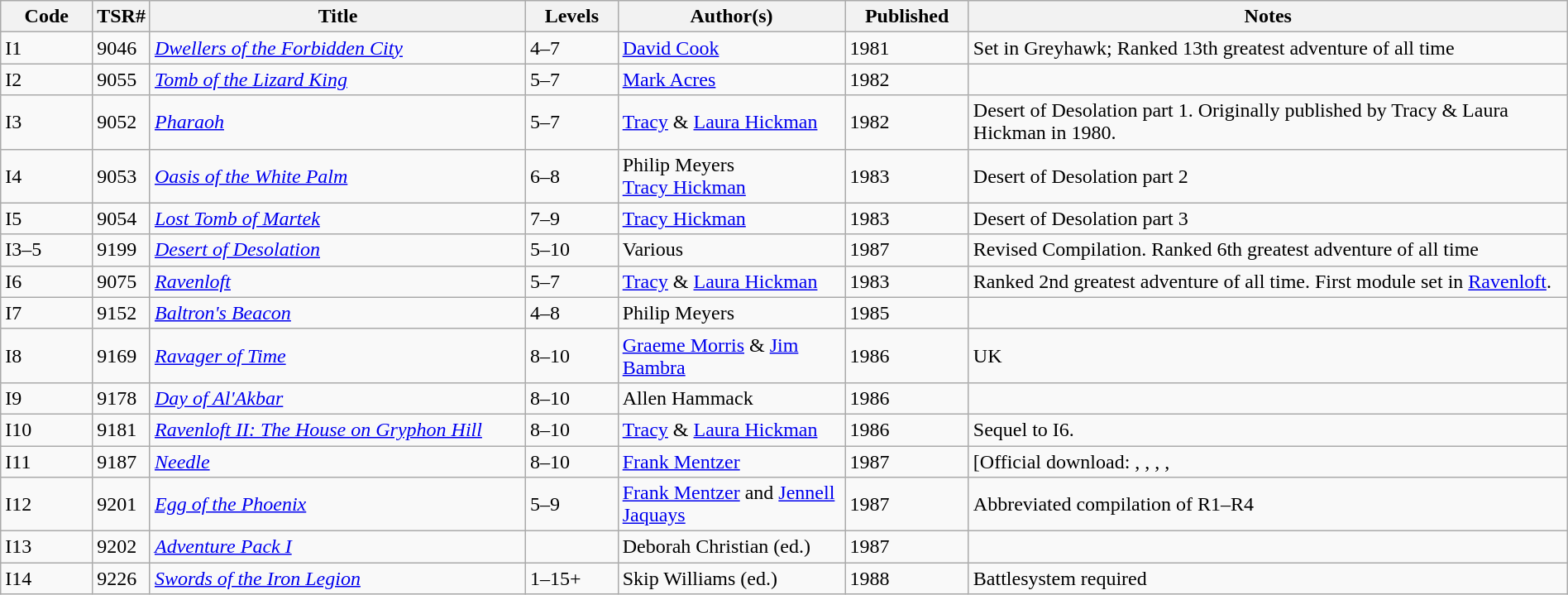<table class="wikitable" style="width: 100%">
<tr>
<th scope="col" style="width: 6%;">Code</th>
<th>TSR#</th>
<th scope="col" style="width: 25%;">Title</th>
<th scope="col" style="width: 6%;">Levels</th>
<th scope="col" style="width: 15%;">Author(s)</th>
<th scope="col" style="width: 8%;">Published</th>
<th scope="col" style="width: 40%;">Notes</th>
</tr>
<tr>
<td>I1</td>
<td>9046</td>
<td><em><a href='#'>Dwellers of the Forbidden City</a></em></td>
<td>4–7</td>
<td><a href='#'>David Cook</a></td>
<td>1981</td>
<td>Set in Greyhawk; Ranked 13th greatest adventure of all time</td>
</tr>
<tr>
<td>I2</td>
<td>9055</td>
<td><em><a href='#'>Tomb of the Lizard King</a></em></td>
<td>5–7</td>
<td><a href='#'>Mark Acres</a></td>
<td>1982</td>
<td> </td>
</tr>
<tr>
<td>I3</td>
<td>9052</td>
<td><em><a href='#'>Pharaoh</a></em></td>
<td>5–7</td>
<td><a href='#'>Tracy</a> & <a href='#'>Laura Hickman</a></td>
<td>1982</td>
<td>Desert of Desolation part 1. Originally published by Tracy & Laura Hickman in 1980.</td>
</tr>
<tr>
<td>I4</td>
<td>9053</td>
<td><em><a href='#'>Oasis of the White Palm</a></em></td>
<td>6–8</td>
<td>Philip Meyers<br><a href='#'>Tracy Hickman</a></td>
<td>1983</td>
<td>Desert of Desolation part 2</td>
</tr>
<tr>
<td>I5</td>
<td>9054</td>
<td><em><a href='#'>Lost Tomb of Martek</a></em></td>
<td>7–9</td>
<td><a href='#'>Tracy Hickman</a></td>
<td>1983</td>
<td>Desert of Desolation part 3</td>
</tr>
<tr>
<td>I3–5</td>
<td>9199</td>
<td><em><a href='#'>Desert of Desolation</a></em></td>
<td>5–10</td>
<td>Various</td>
<td>1987</td>
<td>Revised Compilation.  Ranked 6th greatest adventure of all time</td>
</tr>
<tr>
<td>I6</td>
<td>9075</td>
<td><em><a href='#'>Ravenloft</a></em></td>
<td>5–7</td>
<td><a href='#'>Tracy</a> & <a href='#'>Laura Hickman</a></td>
<td>1983</td>
<td>Ranked 2nd greatest adventure of all time. First module set in <a href='#'>Ravenloft</a>.</td>
</tr>
<tr>
<td>I7</td>
<td>9152</td>
<td><em><a href='#'>Baltron's Beacon</a></em></td>
<td>4–8</td>
<td>Philip Meyers</td>
<td>1985</td>
<td> </td>
</tr>
<tr>
<td>I8</td>
<td>9169</td>
<td><em><a href='#'>Ravager of Time</a></em></td>
<td>8–10</td>
<td><a href='#'>Graeme Morris</a> & <a href='#'>Jim Bambra</a></td>
<td>1986</td>
<td>UK</td>
</tr>
<tr>
<td>I9</td>
<td>9178</td>
<td><em><a href='#'>Day of Al'Akbar</a></em></td>
<td>8–10</td>
<td>Allen Hammack</td>
<td>1986</td>
<td> </td>
</tr>
<tr>
<td>I10</td>
<td>9181</td>
<td><em><a href='#'>Ravenloft II: The House on Gryphon Hill</a></em></td>
<td>8–10</td>
<td><a href='#'>Tracy</a> & <a href='#'>Laura Hickman</a></td>
<td>1986</td>
<td>Sequel to I6.<br></td>
</tr>
<tr>
<td>I11</td>
<td>9187</td>
<td><em><a href='#'>Needle</a></em></td>
<td>8–10</td>
<td><a href='#'>Frank Mentzer</a></td>
<td>1987</td>
<td>[Official download: , , , , </td>
</tr>
<tr>
<td>I12</td>
<td>9201</td>
<td><em><a href='#'>Egg of the Phoenix</a></em></td>
<td>5–9</td>
<td><a href='#'>Frank Mentzer</a> and <a href='#'>Jennell Jaquays</a></td>
<td>1987</td>
<td>Abbreviated compilation of R1–R4</td>
</tr>
<tr>
<td>I13</td>
<td>9202</td>
<td><em><a href='#'>Adventure Pack I</a></em></td>
<td> </td>
<td>Deborah Christian (ed.)</td>
<td>1987</td>
<td> </td>
</tr>
<tr>
<td>I14</td>
<td>9226</td>
<td><em><a href='#'>Swords of the Iron Legion</a></em></td>
<td>1–15+</td>
<td>Skip Williams (ed.)</td>
<td>1988</td>
<td>Battlesystem required</td>
</tr>
</table>
